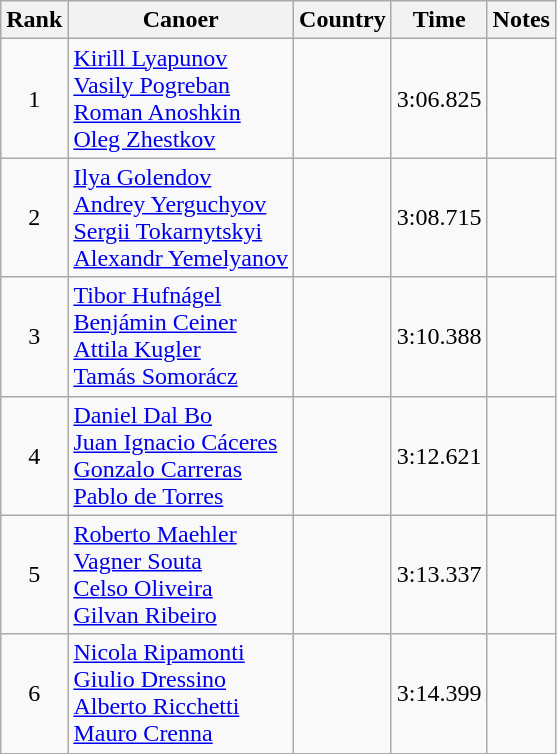<table class="wikitable" style="text-align:center;">
<tr>
<th>Rank</th>
<th>Canoer</th>
<th>Country</th>
<th>Time</th>
<th>Notes</th>
</tr>
<tr>
<td>1</td>
<td align="left"><a href='#'>Kirill Lyapunov</a><br><a href='#'>Vasily Pogreban</a><br><a href='#'>Roman Anoshkin</a><br><a href='#'>Oleg Zhestkov</a></td>
<td align="left"></td>
<td>3:06.825</td>
<td></td>
</tr>
<tr>
<td>2</td>
<td align="left"><a href='#'>Ilya Golendov</a><br><a href='#'>Andrey Yerguchyov</a><br><a href='#'>Sergii Tokarnytskyi</a><br><a href='#'>Alexandr Yemelyanov</a></td>
<td align="left"></td>
<td>3:08.715</td>
<td></td>
</tr>
<tr>
<td>3</td>
<td align="left"><a href='#'>Tibor Hufnágel</a><br><a href='#'>Benjámin Ceiner</a><br><a href='#'>Attila Kugler</a><br><a href='#'>Tamás Somorácz</a></td>
<td align="left"></td>
<td>3:10.388</td>
<td></td>
</tr>
<tr>
<td>4</td>
<td align="left"><a href='#'>Daniel Dal Bo</a><br><a href='#'>Juan Ignacio Cáceres</a><br><a href='#'>Gonzalo Carreras</a><br><a href='#'>Pablo de Torres</a></td>
<td align="left"></td>
<td>3:12.621</td>
<td></td>
</tr>
<tr>
<td>5</td>
<td align="left"><a href='#'>Roberto Maehler</a><br><a href='#'>Vagner Souta</a><br><a href='#'>Celso Oliveira</a><br><a href='#'>Gilvan Ribeiro</a></td>
<td align="left"></td>
<td>3:13.337</td>
<td></td>
</tr>
<tr>
<td>6</td>
<td align="left"><a href='#'>Nicola Ripamonti</a><br><a href='#'>Giulio Dressino</a><br><a href='#'>Alberto Ricchetti</a><br><a href='#'>Mauro Crenna</a></td>
<td align="left"></td>
<td>3:14.399</td>
<td></td>
</tr>
</table>
